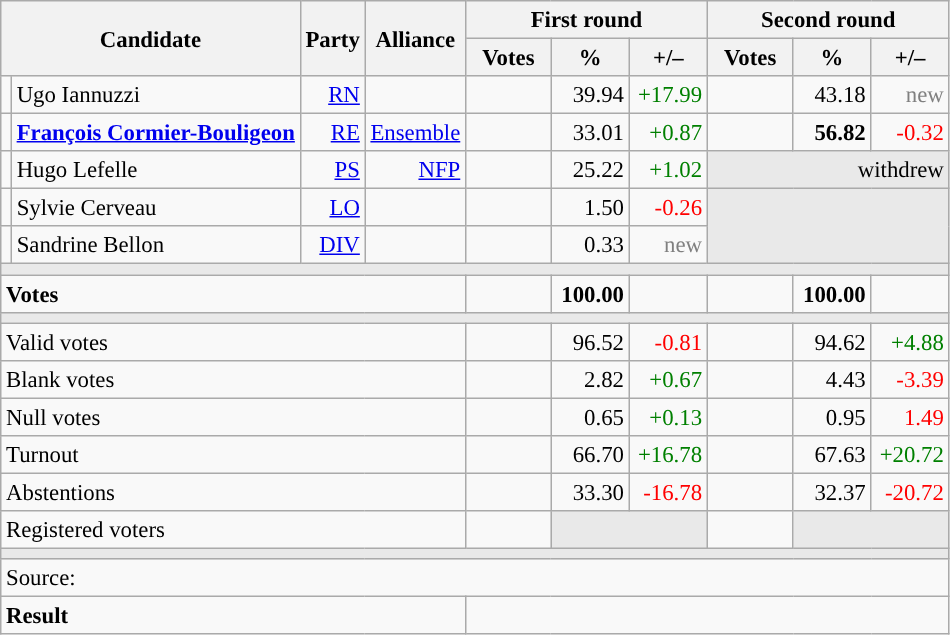<table class="wikitable" style="text-align:right;font-size:95%;">
<tr>
<th rowspan="2" colspan="2">Candidate</th>
<th colspan="1" rowspan="2">Party</th>
<th colspan="1" rowspan="2">Alliance</th>
<th colspan="3">First round</th>
<th colspan="3">Second round</th>
</tr>
<tr>
<th style="width:50px;">Votes</th>
<th style="width:45px;">%</th>
<th style="width:45px;">+/–</th>
<th style="width:50px;">Votes</th>
<th style="width:45px;">%</th>
<th style="width:45px;">+/–</th>
</tr>
<tr>
<td style="color:inherit;background:"></td>
<td style="text-align:left;">Ugo Iannuzzi</td>
<td><a href='#'>RN</a></td>
<td></td>
<td></td>
<td>39.94</td>
<td style="color:green;">+17.99</td>
<td></td>
<td>43.18</td>
<td style="color:grey;">new</td>
</tr>
<tr>
<td style="color:inherit;background:"></td>
<td style="text-align:left;"><strong><a href='#'>François Cormier-Bouligeon</a></strong></td>
<td><a href='#'>RE</a></td>
<td><a href='#'>Ensemble</a></td>
<td></td>
<td>33.01</td>
<td style="color:green;">+0.87</td>
<td><strong></strong></td>
<td><strong>56.82</strong></td>
<td style="color:red;">-0.32</td>
</tr>
<tr>
<td style="color:inherit;background:"></td>
<td style="text-align:left;">Hugo Lefelle</td>
<td><a href='#'>PS</a></td>
<td><a href='#'>NFP</a></td>
<td></td>
<td>25.22</td>
<td style="color:green;">+1.02</td>
<td colspan="3" style="background:#E9E9E9;">withdrew</td>
</tr>
<tr>
<td style="color:inherit;background:"></td>
<td style="text-align:left;">Sylvie Cerveau</td>
<td><a href='#'>LO</a></td>
<td></td>
<td></td>
<td>1.50</td>
<td style="color:red;">-0.26</td>
<td colspan="3" rowspan="2" style="background:#E9E9E9;"></td>
</tr>
<tr>
<td style="color:inherit;background:"></td>
<td style="text-align:left;">Sandrine Bellon</td>
<td><a href='#'>DIV</a></td>
<td></td>
<td></td>
<td>0.33</td>
<td style="color:grey;">new</td>
</tr>
<tr>
<td colspan="10" style="background:#E9E9E9;"></td>
</tr>
<tr style="font-weight:bold;">
<td colspan="4" style="text-align:left;">Votes</td>
<td></td>
<td>100.00</td>
<td></td>
<td></td>
<td>100.00</td>
<td></td>
</tr>
<tr>
<td colspan="10" style="background:#E9E9E9;"></td>
</tr>
<tr>
<td colspan="4" style="text-align:left;">Valid votes</td>
<td></td>
<td>96.52</td>
<td style="color:red;">-0.81</td>
<td></td>
<td>94.62</td>
<td style="color:green;">+4.88</td>
</tr>
<tr>
<td colspan="4" style="text-align:left;">Blank votes</td>
<td></td>
<td>2.82</td>
<td style="color:green;">+0.67</td>
<td></td>
<td>4.43</td>
<td style="color:red;">-3.39</td>
</tr>
<tr>
<td colspan="4" style="text-align:left;">Null votes</td>
<td></td>
<td>0.65</td>
<td style="color:green;">+0.13</td>
<td></td>
<td>0.95</td>
<td style="color:red;">1.49</td>
</tr>
<tr>
<td colspan="4" style="text-align:left;">Turnout</td>
<td></td>
<td>66.70</td>
<td style="color:green;">+16.78</td>
<td></td>
<td>67.63</td>
<td style="color:green;">+20.72</td>
</tr>
<tr>
<td colspan="4" style="text-align:left;">Abstentions</td>
<td></td>
<td>33.30</td>
<td style="color:red;">-16.78</td>
<td></td>
<td>32.37</td>
<td style="color:red;">-20.72</td>
</tr>
<tr>
<td colspan="4" style="text-align:left;">Registered voters</td>
<td></td>
<td colspan="2" style="background:#E9E9E9;"></td>
<td></td>
<td colspan="2" style="background:#E9E9E9;"></td>
</tr>
<tr>
<td colspan="10" style="background:#E9E9E9;"></td>
</tr>
<tr>
<td colspan="10" style="text-align:left;">Source: </td>
</tr>
<tr style="font-weight:bold">
<td colspan="4" style="text-align:left;">Result</td>
<td colspan="6" style="background-color:"></td>
</tr>
</table>
